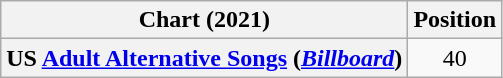<table class="wikitable sortable plainrowheaders" style="text-align:center">
<tr>
<th scope="col">Chart (2021)</th>
<th scope="col">Position</th>
</tr>
<tr>
<th scope="row">US <a href='#'>Adult Alternative Songs</a> (<em><a href='#'>Billboard</a></em>)</th>
<td>40</td>
</tr>
</table>
